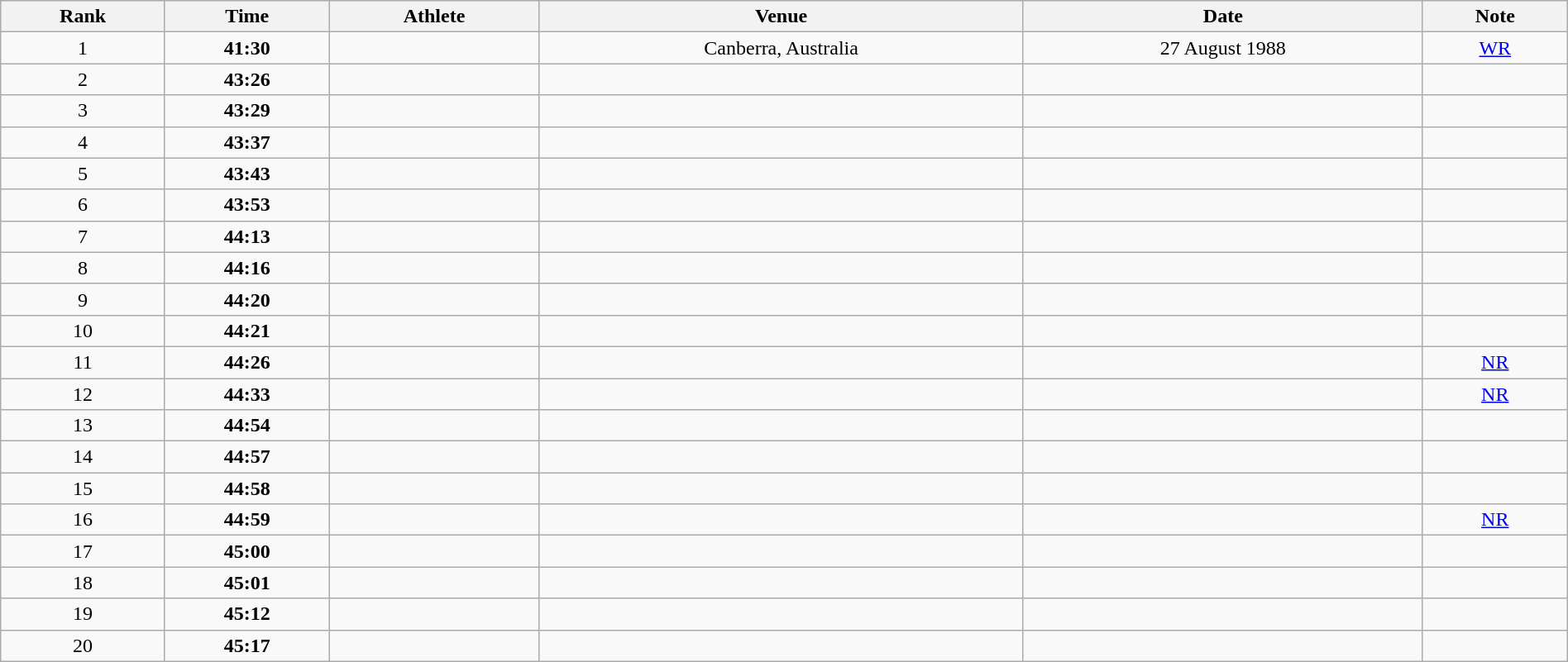<table class="wikitable" style="text-align:center;width:100%">
<tr>
<th>Rank</th>
<th>Time</th>
<th>Athlete</th>
<th>Venue</th>
<th>Date</th>
<th>Note</th>
</tr>
<tr>
<td>1</td>
<td><strong>41:30</strong></td>
<td align=left></td>
<td>Canberra, Australia</td>
<td>27 August 1988</td>
<td><a href='#'>WR</a></td>
</tr>
<tr>
<td>2</td>
<td><strong>43:26</strong></td>
<td align=left></td>
<td></td>
<td></td>
<td></td>
</tr>
<tr>
<td>3</td>
<td><strong>43:29</strong></td>
<td align=left></td>
<td></td>
<td></td>
<td></td>
</tr>
<tr>
<td>4</td>
<td><strong>43:37</strong></td>
<td align=left></td>
<td></td>
<td></td>
<td></td>
</tr>
<tr>
<td>5</td>
<td><strong>43:43</strong></td>
<td align=left></td>
<td></td>
<td></td>
<td></td>
</tr>
<tr>
<td>6</td>
<td><strong>43:53</strong></td>
<td align=left></td>
<td></td>
<td></td>
<td></td>
</tr>
<tr>
<td>7</td>
<td><strong>44:13</strong></td>
<td align=left></td>
<td></td>
<td></td>
<td></td>
</tr>
<tr>
<td>8</td>
<td><strong>44:16</strong></td>
<td align=left></td>
<td></td>
<td></td>
<td></td>
</tr>
<tr>
<td>9</td>
<td><strong>44:20</strong></td>
<td align=left></td>
<td></td>
<td></td>
<td></td>
</tr>
<tr>
<td>10</td>
<td><strong>44:21</strong></td>
<td align=left></td>
<td></td>
<td></td>
<td></td>
</tr>
<tr>
<td>11</td>
<td><strong>44:26</strong></td>
<td align=left></td>
<td></td>
<td></td>
<td><a href='#'>NR</a></td>
</tr>
<tr>
<td>12</td>
<td><strong>44:33</strong></td>
<td align=left></td>
<td></td>
<td></td>
<td><a href='#'>NR</a></td>
</tr>
<tr>
<td>13</td>
<td><strong>44:54</strong></td>
<td align=left></td>
<td></td>
<td></td>
<td></td>
</tr>
<tr>
<td>14</td>
<td><strong>44:57</strong></td>
<td align=left></td>
<td></td>
<td></td>
<td></td>
</tr>
<tr>
<td>15</td>
<td><strong>44:58</strong></td>
<td align=left></td>
<td></td>
<td></td>
<td></td>
</tr>
<tr>
<td>16</td>
<td><strong>44:59</strong></td>
<td align=left></td>
<td></td>
<td></td>
<td><a href='#'>NR</a></td>
</tr>
<tr>
<td>17</td>
<td><strong>45:00</strong></td>
<td align=left></td>
<td></td>
<td></td>
<td></td>
</tr>
<tr>
<td>18</td>
<td><strong>45:01</strong></td>
<td align=left></td>
<td></td>
<td></td>
<td></td>
</tr>
<tr>
<td>19</td>
<td><strong>45:12</strong></td>
<td align=left></td>
<td></td>
<td></td>
<td></td>
</tr>
<tr>
<td>20</td>
<td><strong>45:17</strong></td>
<td align=left></td>
<td></td>
<td></td>
<td></td>
</tr>
</table>
